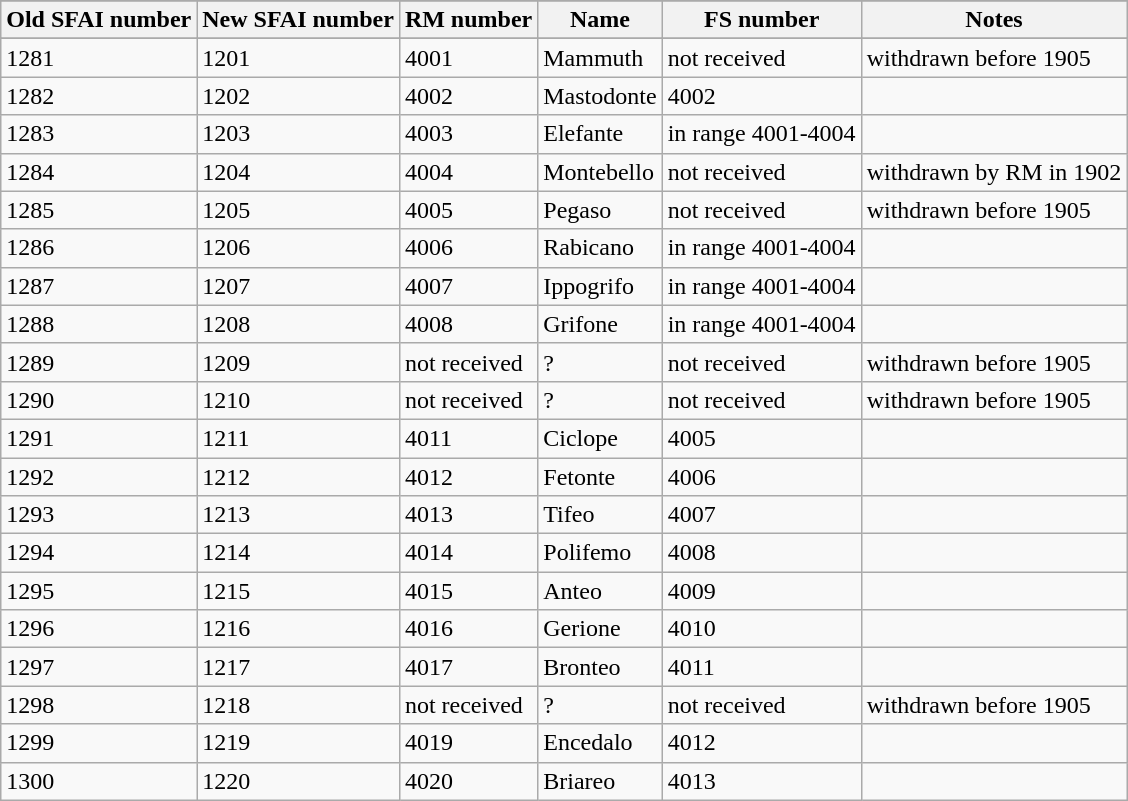<table class="wikitable" style="margin:3;clear:both;">
<tr>
</tr>
<tr style="background:#efefef;">
<th>Old SFAI number</th>
<th>New SFAI number</th>
<th>RM number</th>
<th>Name</th>
<th>FS number</th>
<th>Notes</th>
</tr>
<tr>
</tr>
<tr>
<td>1281</td>
<td>1201</td>
<td>4001</td>
<td>Mammuth</td>
<td>not received</td>
<td>withdrawn before 1905</td>
</tr>
<tr>
<td>1282</td>
<td>1202</td>
<td>4002</td>
<td>Mastodonte</td>
<td>4002</td>
<td></td>
</tr>
<tr>
<td>1283</td>
<td>1203</td>
<td>4003</td>
<td>Elefante</td>
<td>in range 4001-4004</td>
<td></td>
</tr>
<tr>
<td>1284</td>
<td>1204</td>
<td>4004</td>
<td>Montebello</td>
<td>not received</td>
<td>withdrawn by RM in 1902</td>
</tr>
<tr>
<td>1285</td>
<td>1205</td>
<td>4005</td>
<td>Pegaso</td>
<td>not received</td>
<td>withdrawn before 1905</td>
</tr>
<tr>
<td>1286</td>
<td>1206</td>
<td>4006</td>
<td>Rabicano</td>
<td>in range 4001-4004</td>
<td></td>
</tr>
<tr>
<td>1287</td>
<td>1207</td>
<td>4007</td>
<td>Ippogrifo</td>
<td>in range 4001-4004</td>
<td></td>
</tr>
<tr>
<td>1288</td>
<td>1208</td>
<td>4008</td>
<td>Grifone</td>
<td>in range 4001-4004</td>
<td></td>
</tr>
<tr>
<td>1289</td>
<td>1209</td>
<td>not received</td>
<td>?</td>
<td>not received</td>
<td>withdrawn before 1905</td>
</tr>
<tr>
<td>1290</td>
<td>1210</td>
<td>not received</td>
<td>?</td>
<td>not received</td>
<td>withdrawn before 1905</td>
</tr>
<tr>
<td>1291</td>
<td>1211</td>
<td>4011</td>
<td>Ciclope</td>
<td>4005</td>
<td></td>
</tr>
<tr>
<td>1292</td>
<td>1212</td>
<td>4012</td>
<td>Fetonte</td>
<td>4006</td>
<td></td>
</tr>
<tr>
<td>1293</td>
<td>1213</td>
<td>4013</td>
<td>Tifeo</td>
<td>4007</td>
<td></td>
</tr>
<tr>
<td>1294</td>
<td>1214</td>
<td>4014</td>
<td>Polifemo</td>
<td>4008</td>
<td></td>
</tr>
<tr>
<td>1295</td>
<td>1215</td>
<td>4015</td>
<td>Anteo</td>
<td>4009</td>
<td></td>
</tr>
<tr>
<td>1296</td>
<td>1216</td>
<td>4016</td>
<td>Gerione</td>
<td>4010</td>
<td></td>
</tr>
<tr>
<td>1297</td>
<td>1217</td>
<td>4017</td>
<td>Bronteo</td>
<td>4011</td>
<td></td>
</tr>
<tr>
<td>1298</td>
<td>1218</td>
<td>not received</td>
<td>?</td>
<td>not received</td>
<td>withdrawn before 1905</td>
</tr>
<tr>
<td>1299</td>
<td>1219</td>
<td>4019</td>
<td>Encedalo</td>
<td>4012</td>
<td></td>
</tr>
<tr>
<td>1300</td>
<td>1220</td>
<td>4020</td>
<td>Briareo</td>
<td>4013</td>
<td></td>
</tr>
</table>
